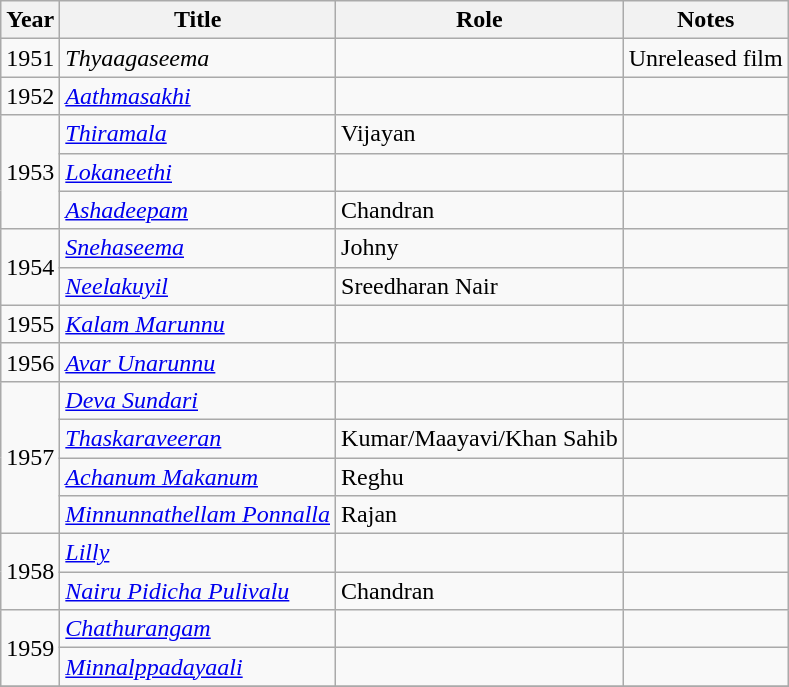<table class="wikitable sortable">
<tr>
<th>Year</th>
<th>Title</th>
<th>Role</th>
<th class="unsortable">Notes</th>
</tr>
<tr>
<td>1951</td>
<td><em>Thyaagaseema</em></td>
<td></td>
<td>Unreleased film</td>
</tr>
<tr>
<td>1952</td>
<td><em><a href='#'>Aathmasakhi</a></em></td>
<td></td>
<td></td>
</tr>
<tr>
<td rowspan=3>1953</td>
<td><em><a href='#'>Thiramala</a></em></td>
<td>Vijayan</td>
<td></td>
</tr>
<tr>
<td><em><a href='#'>Lokaneethi</a></em></td>
<td></td>
<td></td>
</tr>
<tr>
<td><em><a href='#'>Ashadeepam</a></em></td>
<td>Chandran</td>
<td></td>
</tr>
<tr>
<td rowspan=2>1954</td>
<td><em><a href='#'>Snehaseema</a></em></td>
<td>Johny</td>
<td></td>
</tr>
<tr>
<td><em><a href='#'>Neelakuyil</a></em></td>
<td>Sreedharan Nair</td>
<td></td>
</tr>
<tr>
<td>1955</td>
<td><em><a href='#'>Kalam Marunnu</a></em></td>
<td></td>
<td></td>
</tr>
<tr>
<td>1956</td>
<td><em><a href='#'>Avar Unarunnu</a></em></td>
<td></td>
<td></td>
</tr>
<tr>
<td rowspan=4>1957</td>
<td><em><a href='#'>Deva Sundari</a></em></td>
<td></td>
<td></td>
</tr>
<tr>
<td><em><a href='#'>Thaskaraveeran</a></em></td>
<td>Kumar/Maayavi/Khan Sahib</td>
<td></td>
</tr>
<tr>
<td><em><a href='#'>Achanum Makanum</a></em></td>
<td>Reghu</td>
<td></td>
</tr>
<tr>
<td><em><a href='#'>Minnunnathellam Ponnalla</a></em></td>
<td>Rajan</td>
<td></td>
</tr>
<tr>
<td rowspan=2>1958</td>
<td><em><a href='#'>Lilly</a></em></td>
<td></td>
<td></td>
</tr>
<tr>
<td><em><a href='#'>Nairu Pidicha Pulivalu</a></em></td>
<td>Chandran</td>
<td></td>
</tr>
<tr>
<td rowspan=2>1959</td>
<td><em><a href='#'>Chathurangam</a></em></td>
<td></td>
<td></td>
</tr>
<tr>
<td><em><a href='#'>Minnalppadayaali</a></em></td>
<td></td>
<td></td>
</tr>
<tr>
</tr>
</table>
